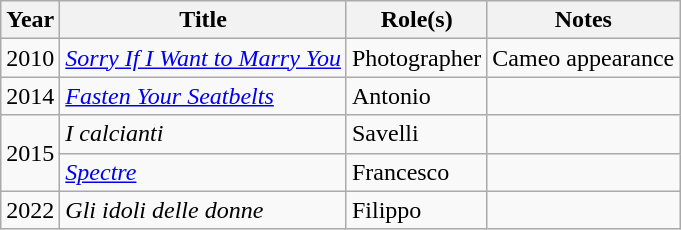<table class="wikitable plainrowheaders sortable">
<tr>
<th scope="col">Year</th>
<th scope="col">Title</th>
<th scope="col">Role(s)</th>
<th scope="col" class="unsortable">Notes</th>
</tr>
<tr>
<td>2010</td>
<td><em><a href='#'>Sorry If I Want to Marry You</a></em></td>
<td>Photographer</td>
<td>Cameo appearance</td>
</tr>
<tr>
<td>2014</td>
<td><em><a href='#'>Fasten Your Seatbelts</a></em></td>
<td>Antonio</td>
<td></td>
</tr>
<tr>
<td rowspan="2">2015</td>
<td><em>I calcianti</em></td>
<td>Savelli</td>
<td></td>
</tr>
<tr>
<td><em><a href='#'>Spectre</a></em></td>
<td>Francesco</td>
<td></td>
</tr>
<tr>
<td>2022</td>
<td><em>Gli idoli delle donne</em></td>
<td>Filippo</td>
<td></td>
</tr>
</table>
